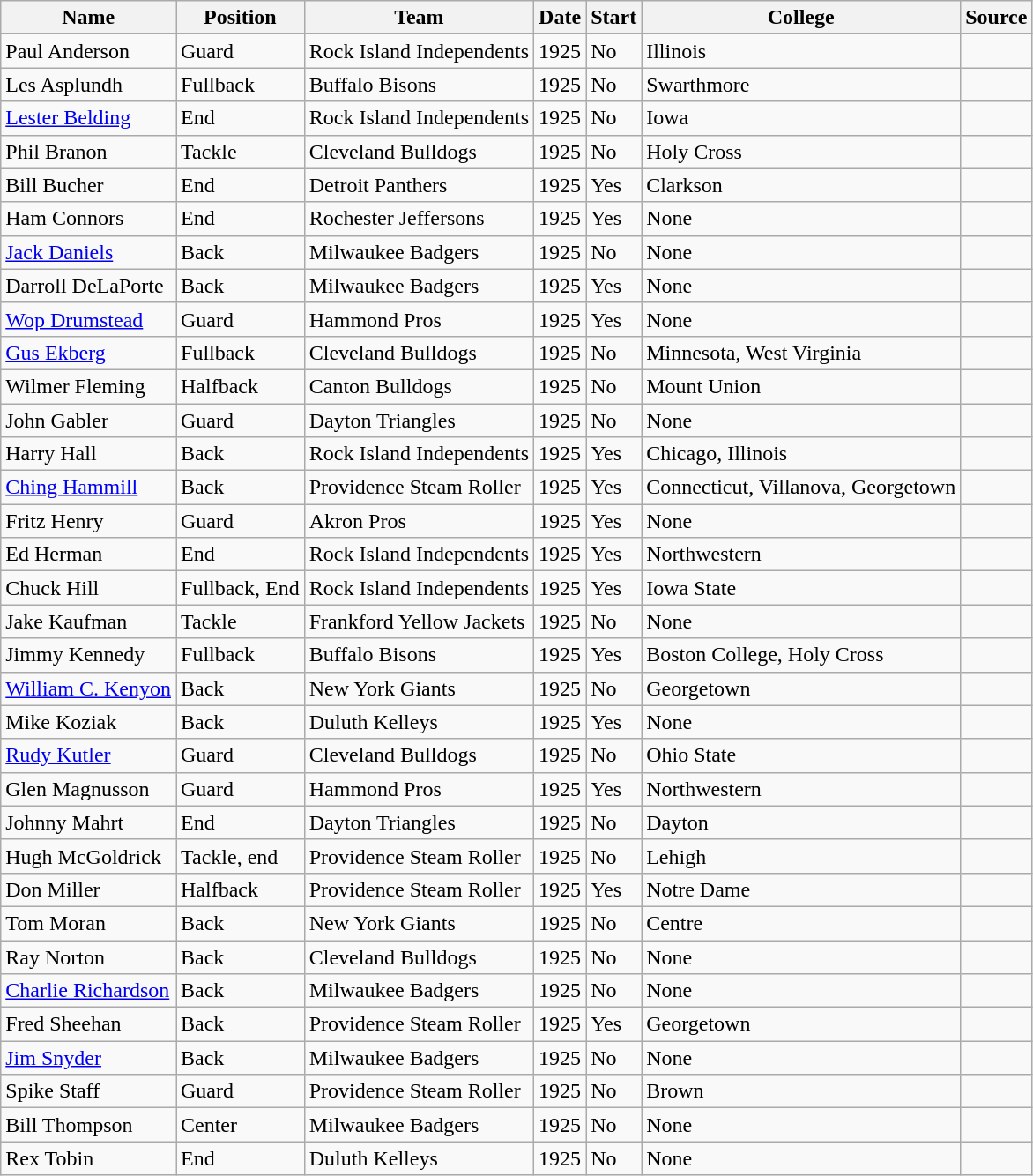<table class="wikitable sortable">
<tr>
<th>Name</th>
<th>Position</th>
<th>Team</th>
<th>Date</th>
<th>Start</th>
<th>College</th>
<th>Source</th>
</tr>
<tr>
<td>Paul Anderson</td>
<td>Guard</td>
<td>Rock Island Independents</td>
<td>1925</td>
<td>No</td>
<td>Illinois</td>
<td></td>
</tr>
<tr>
<td>Les Asplundh</td>
<td>Fullback</td>
<td>Buffalo Bisons</td>
<td>1925</td>
<td>No</td>
<td>Swarthmore</td>
<td></td>
</tr>
<tr>
<td><a href='#'>Lester Belding</a></td>
<td>End</td>
<td>Rock Island Independents</td>
<td>1925</td>
<td>No</td>
<td>Iowa</td>
<td></td>
</tr>
<tr>
<td>Phil Branon</td>
<td>Tackle</td>
<td>Cleveland Bulldogs</td>
<td>1925</td>
<td>No</td>
<td>Holy Cross</td>
<td></td>
</tr>
<tr>
<td>Bill Bucher</td>
<td>End</td>
<td>Detroit Panthers</td>
<td>1925</td>
<td>Yes</td>
<td>Clarkson</td>
<td></td>
</tr>
<tr>
<td>Ham Connors</td>
<td>End</td>
<td>Rochester Jeffersons</td>
<td>1925</td>
<td>Yes</td>
<td>None</td>
<td></td>
</tr>
<tr>
<td><a href='#'>Jack Daniels</a></td>
<td>Back</td>
<td>Milwaukee Badgers</td>
<td>1925</td>
<td>No</td>
<td>None</td>
<td></td>
</tr>
<tr>
<td>Darroll DeLaPorte</td>
<td>Back</td>
<td>Milwaukee Badgers</td>
<td>1925</td>
<td>Yes</td>
<td>None</td>
<td></td>
</tr>
<tr>
<td><a href='#'>Wop Drumstead</a></td>
<td>Guard</td>
<td>Hammond Pros</td>
<td>1925</td>
<td>Yes</td>
<td>None</td>
<td></td>
</tr>
<tr>
<td><a href='#'>Gus Ekberg</a></td>
<td>Fullback</td>
<td>Cleveland Bulldogs</td>
<td>1925</td>
<td>No</td>
<td>Minnesota, West Virginia</td>
<td></td>
</tr>
<tr>
<td>Wilmer Fleming</td>
<td>Halfback</td>
<td>Canton Bulldogs</td>
<td>1925</td>
<td>No</td>
<td>Mount Union</td>
<td></td>
</tr>
<tr>
<td>John Gabler</td>
<td>Guard</td>
<td>Dayton Triangles</td>
<td>1925</td>
<td>No</td>
<td>None</td>
<td></td>
</tr>
<tr>
<td>Harry Hall</td>
<td>Back</td>
<td>Rock Island Independents</td>
<td>1925</td>
<td>Yes</td>
<td>Chicago, Illinois</td>
<td></td>
</tr>
<tr>
<td><a href='#'>Ching Hammill</a></td>
<td>Back</td>
<td>Providence Steam Roller</td>
<td>1925</td>
<td>Yes</td>
<td>Connecticut, Villanova, Georgetown</td>
<td></td>
</tr>
<tr>
<td>Fritz Henry</td>
<td>Guard</td>
<td>Akron Pros</td>
<td>1925</td>
<td>Yes</td>
<td>None</td>
<td></td>
</tr>
<tr>
<td>Ed Herman</td>
<td>End</td>
<td>Rock Island Independents</td>
<td>1925</td>
<td>Yes</td>
<td>Northwestern</td>
<td></td>
</tr>
<tr>
<td>Chuck Hill</td>
<td>Fullback, End</td>
<td>Rock Island Independents</td>
<td>1925</td>
<td>Yes</td>
<td>Iowa State</td>
<td></td>
</tr>
<tr>
<td>Jake Kaufman</td>
<td>Tackle</td>
<td>Frankford Yellow Jackets</td>
<td>1925</td>
<td>No</td>
<td>None</td>
<td></td>
</tr>
<tr>
<td>Jimmy Kennedy</td>
<td>Fullback</td>
<td>Buffalo Bisons</td>
<td>1925</td>
<td>Yes</td>
<td>Boston College, Holy Cross</td>
<td></td>
</tr>
<tr>
<td><a href='#'>William C. Kenyon</a></td>
<td>Back</td>
<td>New York Giants</td>
<td>1925</td>
<td>No</td>
<td>Georgetown</td>
<td></td>
</tr>
<tr>
<td>Mike Koziak</td>
<td>Back</td>
<td>Duluth Kelleys</td>
<td>1925</td>
<td>Yes</td>
<td>None</td>
<td></td>
</tr>
<tr>
<td><a href='#'>Rudy Kutler</a></td>
<td>Guard</td>
<td>Cleveland Bulldogs</td>
<td>1925</td>
<td>No</td>
<td>Ohio State</td>
<td></td>
</tr>
<tr>
<td>Glen Magnusson</td>
<td>Guard</td>
<td>Hammond Pros</td>
<td>1925</td>
<td>Yes</td>
<td>Northwestern</td>
<td></td>
</tr>
<tr>
<td>Johnny Mahrt</td>
<td>End</td>
<td>Dayton Triangles</td>
<td>1925</td>
<td>No</td>
<td>Dayton</td>
<td></td>
</tr>
<tr>
<td>Hugh McGoldrick</td>
<td>Tackle, end</td>
<td>Providence Steam Roller</td>
<td>1925</td>
<td>No</td>
<td>Lehigh</td>
<td></td>
</tr>
<tr>
<td>Don Miller</td>
<td>Halfback</td>
<td>Providence Steam Roller</td>
<td>1925</td>
<td>Yes</td>
<td>Notre Dame</td>
<td></td>
</tr>
<tr>
<td>Tom Moran</td>
<td>Back</td>
<td>New York Giants</td>
<td>1925</td>
<td>No</td>
<td>Centre</td>
<td></td>
</tr>
<tr>
<td>Ray Norton</td>
<td>Back</td>
<td>Cleveland Bulldogs</td>
<td>1925</td>
<td>No</td>
<td>None</td>
<td></td>
</tr>
<tr>
<td><a href='#'>Charlie Richardson</a></td>
<td>Back</td>
<td>Milwaukee Badgers</td>
<td>1925</td>
<td>No</td>
<td>None</td>
<td></td>
</tr>
<tr>
<td>Fred Sheehan</td>
<td>Back</td>
<td>Providence Steam Roller</td>
<td>1925</td>
<td>Yes</td>
<td>Georgetown</td>
<td></td>
</tr>
<tr>
<td><a href='#'>Jim Snyder</a></td>
<td>Back</td>
<td>Milwaukee Badgers</td>
<td>1925</td>
<td>No</td>
<td>None</td>
<td></td>
</tr>
<tr>
<td>Spike Staff</td>
<td>Guard</td>
<td>Providence Steam Roller</td>
<td>1925</td>
<td>No</td>
<td>Brown</td>
<td></td>
</tr>
<tr>
<td>Bill Thompson</td>
<td>Center</td>
<td>Milwaukee Badgers</td>
<td>1925</td>
<td>No</td>
<td>None</td>
<td></td>
</tr>
<tr>
<td>Rex Tobin</td>
<td>End</td>
<td>Duluth Kelleys</td>
<td>1925</td>
<td>No</td>
<td>None</td>
<td></td>
</tr>
</table>
